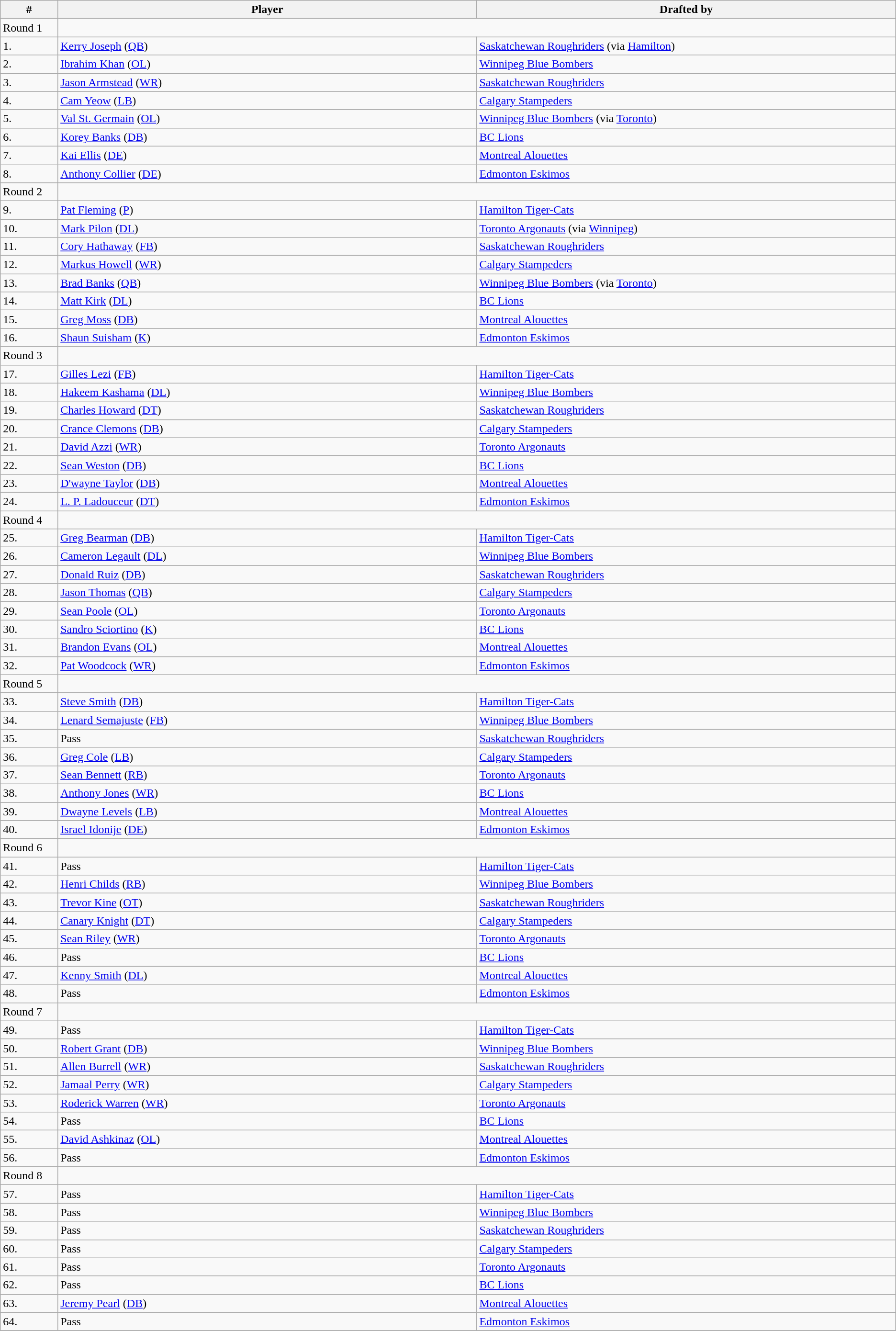<table class="wikitable">
<tr>
<th bgcolor="#DDDDFF" width="2.75%">#</th>
<th bgcolor="#DDDDFF" width="25.0%">Player</th>
<th bgcolor="#DDDDFF" width="25.0%">Drafted by</th>
</tr>
<tr>
<td>Round 1</td>
</tr>
<tr>
<td>1.</td>
<td><a href='#'>Kerry Joseph</a> (<a href='#'>QB</a>)</td>
<td><a href='#'>Saskatchewan Roughriders</a> (via <a href='#'>Hamilton</a>)</td>
</tr>
<tr>
<td>2.</td>
<td><a href='#'>Ibrahim Khan</a> (<a href='#'>OL</a>)</td>
<td><a href='#'>Winnipeg Blue Bombers</a></td>
</tr>
<tr>
<td>3.</td>
<td><a href='#'>Jason Armstead</a> (<a href='#'>WR</a>)</td>
<td><a href='#'>Saskatchewan Roughriders</a></td>
</tr>
<tr>
<td>4.</td>
<td><a href='#'>Cam Yeow</a> (<a href='#'>LB</a>)</td>
<td><a href='#'>Calgary Stampeders</a></td>
</tr>
<tr>
<td>5.</td>
<td><a href='#'>Val St. Germain</a> (<a href='#'>OL</a>)</td>
<td><a href='#'>Winnipeg Blue Bombers</a> (via <a href='#'>Toronto</a>)</td>
</tr>
<tr>
<td>6.</td>
<td><a href='#'>Korey Banks</a> (<a href='#'>DB</a>)</td>
<td><a href='#'>BC Lions</a></td>
</tr>
<tr>
<td>7.</td>
<td><a href='#'>Kai Ellis</a> (<a href='#'>DE</a>)</td>
<td><a href='#'>Montreal Alouettes</a></td>
</tr>
<tr>
<td>8.</td>
<td><a href='#'>Anthony Collier</a> (<a href='#'>DE</a>)</td>
<td><a href='#'>Edmonton Eskimos</a></td>
</tr>
<tr>
<td>Round 2</td>
</tr>
<tr>
<td>9.</td>
<td><a href='#'>Pat Fleming</a> (<a href='#'>P</a>)</td>
<td><a href='#'>Hamilton Tiger-Cats</a></td>
</tr>
<tr>
<td>10.</td>
<td><a href='#'>Mark Pilon</a> (<a href='#'>DL</a>)</td>
<td><a href='#'>Toronto Argonauts</a> (via <a href='#'>Winnipeg</a>)</td>
</tr>
<tr>
<td>11.</td>
<td><a href='#'>Cory Hathaway</a> (<a href='#'>FB</a>)</td>
<td><a href='#'>Saskatchewan Roughriders</a></td>
</tr>
<tr>
<td>12.</td>
<td><a href='#'>Markus Howell</a> (<a href='#'>WR</a>)</td>
<td><a href='#'>Calgary Stampeders</a></td>
</tr>
<tr>
<td>13.</td>
<td><a href='#'>Brad Banks</a> (<a href='#'>QB</a>)</td>
<td><a href='#'>Winnipeg Blue Bombers</a> (via <a href='#'>Toronto</a>)</td>
</tr>
<tr>
<td>14.</td>
<td><a href='#'>Matt Kirk</a> (<a href='#'>DL</a>)</td>
<td><a href='#'>BC Lions</a></td>
</tr>
<tr>
<td>15.</td>
<td><a href='#'>Greg Moss</a> (<a href='#'>DB</a>)</td>
<td><a href='#'>Montreal Alouettes</a></td>
</tr>
<tr>
<td>16.</td>
<td><a href='#'>Shaun Suisham</a> (<a href='#'>K</a>)</td>
<td><a href='#'>Edmonton Eskimos</a></td>
</tr>
<tr>
<td>Round 3</td>
</tr>
<tr>
<td>17.</td>
<td><a href='#'>Gilles Lezi</a> (<a href='#'>FB</a>)</td>
<td><a href='#'>Hamilton Tiger-Cats</a></td>
</tr>
<tr>
<td>18.</td>
<td><a href='#'>Hakeem Kashama</a> (<a href='#'>DL</a>)</td>
<td><a href='#'>Winnipeg Blue Bombers</a></td>
</tr>
<tr>
<td>19.</td>
<td><a href='#'>Charles Howard</a> (<a href='#'>DT</a>)</td>
<td><a href='#'>Saskatchewan Roughriders</a></td>
</tr>
<tr>
<td>20.</td>
<td><a href='#'>Crance Clemons</a> (<a href='#'>DB</a>)</td>
<td><a href='#'>Calgary Stampeders</a></td>
</tr>
<tr>
<td>21.</td>
<td><a href='#'>David Azzi</a> (<a href='#'>WR</a>)</td>
<td><a href='#'>Toronto Argonauts</a></td>
</tr>
<tr>
<td>22.</td>
<td><a href='#'>Sean Weston</a> (<a href='#'>DB</a>)</td>
<td><a href='#'>BC Lions</a></td>
</tr>
<tr>
<td>23.</td>
<td><a href='#'>D'wayne Taylor</a> (<a href='#'>DB</a>)</td>
<td><a href='#'>Montreal Alouettes</a></td>
</tr>
<tr>
<td>24.</td>
<td><a href='#'>L. P. Ladouceur</a> (<a href='#'>DT</a>)</td>
<td><a href='#'>Edmonton Eskimos</a></td>
</tr>
<tr>
<td>Round 4</td>
</tr>
<tr>
<td>25.</td>
<td><a href='#'>Greg Bearman</a> (<a href='#'>DB</a>)</td>
<td><a href='#'>Hamilton Tiger-Cats</a></td>
</tr>
<tr>
<td>26.</td>
<td><a href='#'>Cameron Legault</a> (<a href='#'>DL</a>)</td>
<td><a href='#'>Winnipeg Blue Bombers</a></td>
</tr>
<tr>
<td>27.</td>
<td><a href='#'>Donald Ruiz</a> (<a href='#'>DB</a>)</td>
<td><a href='#'>Saskatchewan Roughriders</a></td>
</tr>
<tr>
<td>28.</td>
<td><a href='#'>Jason Thomas</a> (<a href='#'>QB</a>)</td>
<td><a href='#'>Calgary Stampeders</a></td>
</tr>
<tr>
<td>29.</td>
<td><a href='#'>Sean Poole</a> (<a href='#'>OL</a>)</td>
<td><a href='#'>Toronto Argonauts</a></td>
</tr>
<tr>
<td>30.</td>
<td><a href='#'>Sandro Sciortino</a> (<a href='#'>K</a>)</td>
<td><a href='#'>BC Lions</a></td>
</tr>
<tr>
<td>31.</td>
<td><a href='#'>Brandon Evans</a> (<a href='#'>OL</a>)</td>
<td><a href='#'>Montreal Alouettes</a></td>
</tr>
<tr>
<td>32.</td>
<td><a href='#'>Pat Woodcock</a> (<a href='#'>WR</a>)</td>
<td><a href='#'>Edmonton Eskimos</a></td>
</tr>
<tr>
<td>Round 5</td>
</tr>
<tr>
<td>33.</td>
<td><a href='#'>Steve Smith</a> (<a href='#'>DB</a>)</td>
<td><a href='#'>Hamilton Tiger-Cats</a></td>
</tr>
<tr>
<td>34.</td>
<td><a href='#'>Lenard Semajuste</a> (<a href='#'>FB</a>)</td>
<td><a href='#'>Winnipeg Blue Bombers</a></td>
</tr>
<tr>
<td>35.</td>
<td>Pass</td>
<td><a href='#'>Saskatchewan Roughriders</a></td>
</tr>
<tr>
<td>36.</td>
<td><a href='#'>Greg Cole</a> (<a href='#'>LB</a>)</td>
<td><a href='#'>Calgary Stampeders</a></td>
</tr>
<tr>
<td>37.</td>
<td><a href='#'>Sean Bennett</a> (<a href='#'>RB</a>)</td>
<td><a href='#'>Toronto Argonauts</a></td>
</tr>
<tr>
<td>38.</td>
<td><a href='#'>Anthony Jones</a> (<a href='#'>WR</a>)</td>
<td><a href='#'>BC Lions</a></td>
</tr>
<tr>
<td>39.</td>
<td><a href='#'>Dwayne Levels</a> (<a href='#'>LB</a>)</td>
<td><a href='#'>Montreal Alouettes</a></td>
</tr>
<tr>
<td>40.</td>
<td><a href='#'>Israel Idonije</a> (<a href='#'>DE</a>)</td>
<td><a href='#'>Edmonton Eskimos</a></td>
</tr>
<tr>
<td>Round 6</td>
</tr>
<tr>
<td>41.</td>
<td>Pass</td>
<td><a href='#'>Hamilton Tiger-Cats</a></td>
</tr>
<tr>
<td>42.</td>
<td><a href='#'>Henri Childs</a> (<a href='#'>RB</a>)</td>
<td><a href='#'>Winnipeg Blue Bombers</a></td>
</tr>
<tr>
<td>43.</td>
<td><a href='#'>Trevor Kine</a> (<a href='#'>OT</a>)</td>
<td><a href='#'>Saskatchewan Roughriders</a></td>
</tr>
<tr>
<td>44.</td>
<td><a href='#'>Canary Knight</a> (<a href='#'>DT</a>)</td>
<td><a href='#'>Calgary Stampeders</a></td>
</tr>
<tr>
<td>45.</td>
<td><a href='#'>Sean Riley</a> (<a href='#'>WR</a>)</td>
<td><a href='#'>Toronto Argonauts</a></td>
</tr>
<tr>
<td>46.</td>
<td>Pass</td>
<td><a href='#'>BC Lions</a></td>
</tr>
<tr>
<td>47.</td>
<td><a href='#'>Kenny Smith</a> (<a href='#'>DL</a>)</td>
<td><a href='#'>Montreal Alouettes</a></td>
</tr>
<tr>
<td>48.</td>
<td>Pass</td>
<td><a href='#'>Edmonton Eskimos</a></td>
</tr>
<tr>
<td>Round 7</td>
</tr>
<tr>
<td>49.</td>
<td>Pass</td>
<td><a href='#'>Hamilton Tiger-Cats</a></td>
</tr>
<tr>
<td>50.</td>
<td><a href='#'>Robert Grant</a> (<a href='#'>DB</a>)</td>
<td><a href='#'>Winnipeg Blue Bombers</a></td>
</tr>
<tr>
<td>51.</td>
<td><a href='#'>Allen Burrell</a> (<a href='#'>WR</a>)</td>
<td><a href='#'>Saskatchewan Roughriders</a></td>
</tr>
<tr>
<td>52.</td>
<td><a href='#'>Jamaal Perry</a> (<a href='#'>WR</a>)</td>
<td><a href='#'>Calgary Stampeders</a></td>
</tr>
<tr>
<td>53.</td>
<td><a href='#'>Roderick Warren</a> (<a href='#'>WR</a>)</td>
<td><a href='#'>Toronto Argonauts</a></td>
</tr>
<tr>
<td>54.</td>
<td>Pass</td>
<td><a href='#'>BC Lions</a></td>
</tr>
<tr>
<td>55.</td>
<td><a href='#'>David Ashkinaz</a> (<a href='#'>OL</a>)</td>
<td><a href='#'>Montreal Alouettes</a></td>
</tr>
<tr>
<td>56.</td>
<td>Pass</td>
<td><a href='#'>Edmonton Eskimos</a></td>
</tr>
<tr>
<td>Round 8</td>
</tr>
<tr>
<td>57.</td>
<td>Pass</td>
<td><a href='#'>Hamilton Tiger-Cats</a></td>
</tr>
<tr>
<td>58.</td>
<td>Pass</td>
<td><a href='#'>Winnipeg Blue Bombers</a></td>
</tr>
<tr>
<td>59.</td>
<td>Pass</td>
<td><a href='#'>Saskatchewan Roughriders</a></td>
</tr>
<tr>
<td>60.</td>
<td>Pass</td>
<td><a href='#'>Calgary Stampeders</a></td>
</tr>
<tr>
<td>61.</td>
<td>Pass</td>
<td><a href='#'>Toronto Argonauts</a></td>
</tr>
<tr>
<td>62.</td>
<td>Pass</td>
<td><a href='#'>BC Lions</a></td>
</tr>
<tr>
<td>63.</td>
<td><a href='#'>Jeremy Pearl</a> (<a href='#'>DB</a>)</td>
<td><a href='#'>Montreal Alouettes</a></td>
</tr>
<tr>
<td>64.</td>
<td>Pass</td>
<td><a href='#'>Edmonton Eskimos</a></td>
</tr>
<tr>
</tr>
</table>
